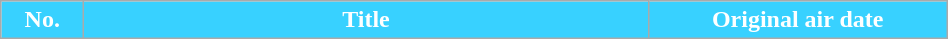<table class="wikitable plainrowheaders" style="width:50%;">
<tr>
<th scope="col" style="background:#38d1ff; color:#fff; width:3em;">No.</th>
<th scope="col" style="background:#38d1ff; color:#fff;">Title</th>
<th scope="col" style="background:#38d1ff; color:#fff; width:12em;">Original air date<br></th>
</tr>
</table>
